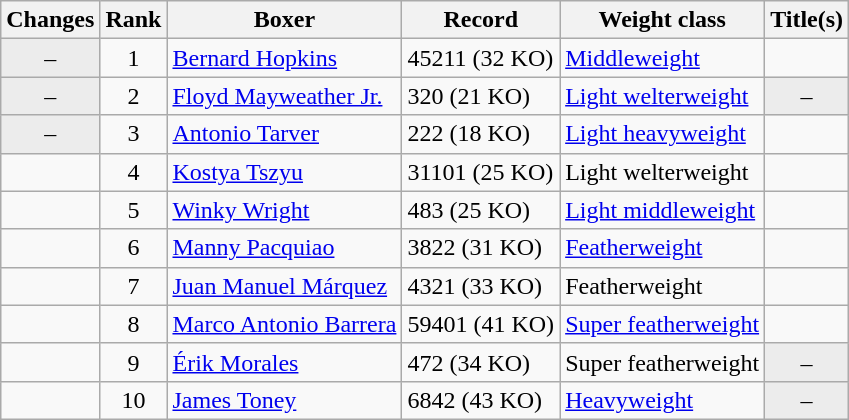<table class="wikitable ">
<tr>
<th>Changes</th>
<th>Rank</th>
<th>Boxer</th>
<th>Record</th>
<th>Weight class</th>
<th>Title(s)</th>
</tr>
<tr>
<td align=center bgcolor=#ECECEC>–</td>
<td align=center>1</td>
<td><a href='#'>Bernard Hopkins</a></td>
<td>45211 (32 KO)</td>
<td><a href='#'>Middleweight</a></td>
<td></td>
</tr>
<tr>
<td align=center bgcolor=#ECECEC>–</td>
<td align=center>2</td>
<td><a href='#'>Floyd Mayweather Jr.</a></td>
<td>320 (21 KO)</td>
<td><a href='#'>Light welterweight</a></td>
<td align=center bgcolor=#ECECEC data-sort-value="Z">–</td>
</tr>
<tr>
<td align=center bgcolor=#ECECEC>–</td>
<td align=center>3</td>
<td><a href='#'>Antonio Tarver</a></td>
<td>222 (18 KO)</td>
<td><a href='#'>Light heavyweight</a></td>
<td></td>
</tr>
<tr>
<td align=center></td>
<td align=center>4</td>
<td><a href='#'>Kostya Tszyu</a></td>
<td>31101 (25 KO)</td>
<td>Light welterweight</td>
<td></td>
</tr>
<tr>
<td align=center></td>
<td align=center>5</td>
<td><a href='#'>Winky Wright</a></td>
<td>483 (25 KO)</td>
<td><a href='#'>Light middleweight</a></td>
<td></td>
</tr>
<tr>
<td align=center></td>
<td align=center>6</td>
<td><a href='#'>Manny Pacquiao</a></td>
<td>3822 (31 KO)</td>
<td><a href='#'>Featherweight</a></td>
<td></td>
</tr>
<tr>
<td align=center></td>
<td align=center>7</td>
<td><a href='#'>Juan Manuel Márquez</a></td>
<td>4321 (33 KO)</td>
<td>Featherweight</td>
<td></td>
</tr>
<tr>
<td align=center></td>
<td align=center>8</td>
<td><a href='#'>Marco Antonio Barrera</a></td>
<td>59401 (41 KO)</td>
<td><a href='#'>Super featherweight</a></td>
<td></td>
</tr>
<tr>
<td align=center></td>
<td align=center>9</td>
<td><a href='#'>Érik Morales</a></td>
<td>472 (34 KO)</td>
<td>Super featherweight</td>
<td align=center bgcolor=#ECECEC data-sort-value="Z">–</td>
</tr>
<tr>
<td align=center></td>
<td align=center>10</td>
<td><a href='#'>James Toney</a></td>
<td>6842 (43 KO)</td>
<td><a href='#'>Heavyweight</a></td>
<td align=center bgcolor=#ECECEC data-sort-value="Z">–</td>
</tr>
</table>
